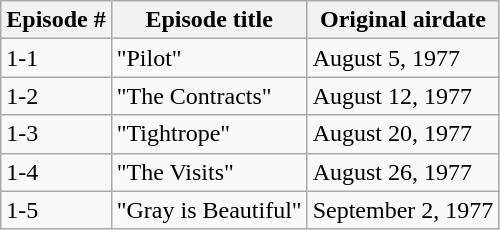<table class="wikitable">
<tr>
<th>Episode #</th>
<th>Episode title</th>
<th>Original airdate</th>
</tr>
<tr>
<td>1-1</td>
<td>"Pilot"</td>
<td>August 5, 1977</td>
</tr>
<tr>
<td>1-2</td>
<td>"The Contracts"</td>
<td>August 12, 1977</td>
</tr>
<tr>
<td>1-3</td>
<td>"Tightrope"</td>
<td>August 20, 1977</td>
</tr>
<tr>
<td>1-4</td>
<td>"The Visits"</td>
<td>August 26, 1977</td>
</tr>
<tr>
<td>1-5</td>
<td>"Gray is Beautiful"</td>
<td>September 2, 1977</td>
</tr>
</table>
